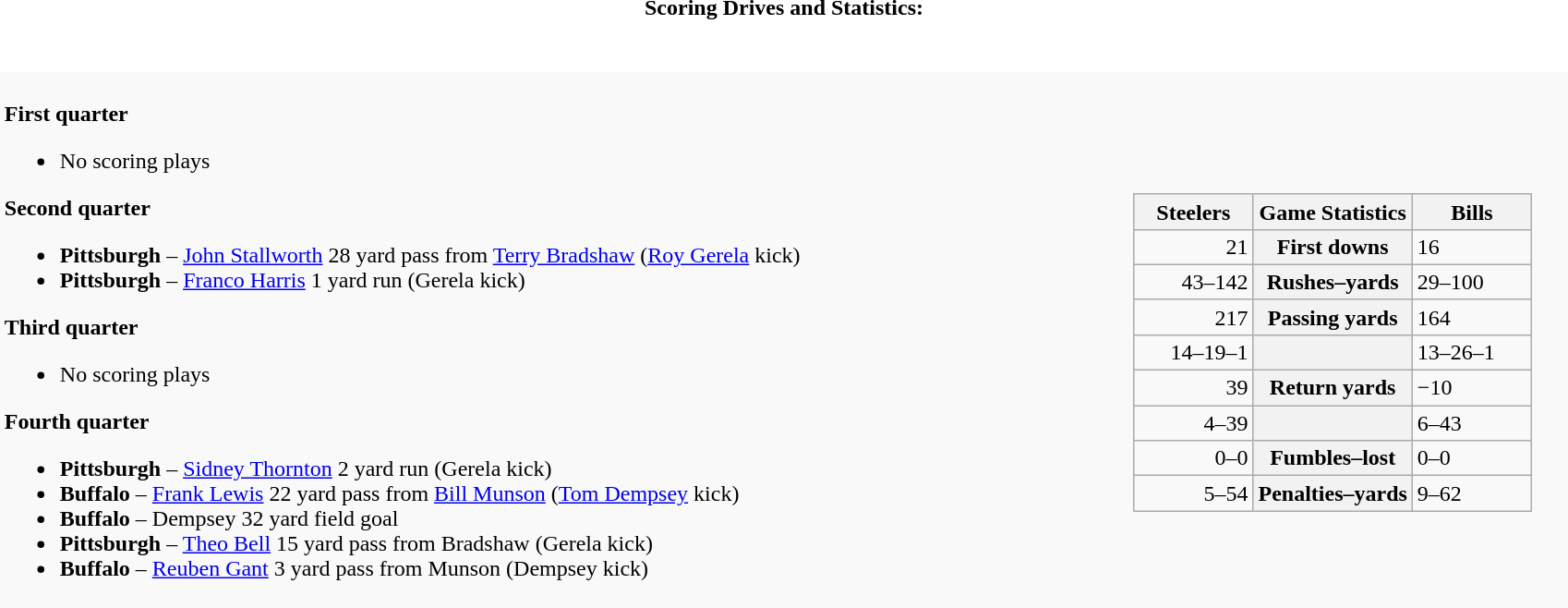<table class="toccolours collapsible collapsed"  style="width:90%; margin:auto;">
<tr>
<th>Scoring Drives and Statistics:</th>
</tr>
<tr>
<td><br><table border="0"  style="width:100%; background:#f9f9f9; margin:1em auto 1em auto;">
<tr>
<td><br><strong>First quarter</strong><ul><li>No scoring plays</li></ul><strong>Second quarter</strong><ul><li><strong>Pittsburgh</strong> – <a href='#'>John Stallworth</a> 28 yard pass from <a href='#'>Terry Bradshaw</a> (<a href='#'>Roy Gerela</a> kick)</li><li><strong>Pittsburgh</strong> – <a href='#'>Franco Harris</a> 1 yard run (Gerela kick)</li></ul><strong>Third quarter</strong><ul><li>No scoring plays</li></ul><strong>Fourth quarter</strong><ul><li><strong>Pittsburgh</strong> – <a href='#'>Sidney Thornton</a> 2 yard run (Gerela kick)</li><li><strong>Buffalo</strong> – <a href='#'>Frank Lewis</a> 22 yard pass from <a href='#'>Bill Munson</a> (<a href='#'>Tom Dempsey</a> kick)</li><li><strong>Buffalo</strong> – Dempsey 32 yard field goal</li><li><strong>Pittsburgh</strong> – <a href='#'>Theo Bell</a> 15 yard pass from Bradshaw (Gerela kick)</li><li><strong>Buffalo</strong> – <a href='#'>Reuben Gant</a> 3 yard pass from Munson (Dempsey kick)</li></ul></td>
<td><br><table class="wikitable" style="margin: 1em auto 1em auto">
<tr>
<th style="width:30%;">Steelers</th>
<th style="width:40%;">Game Statistics</th>
<th style="width:30%;">Bills</th>
</tr>
<tr>
<td style="text-align:right;">21</td>
<th>First downs</th>
<td>16</td>
</tr>
<tr>
<td style="text-align:right;">43–142</td>
<th>Rushes–yards</th>
<td>29–100</td>
</tr>
<tr>
<td style="text-align:right;">217</td>
<th>Passing yards</th>
<td>164</td>
</tr>
<tr>
<td style="text-align:right;">14–19–1</td>
<th></th>
<td>13–26–1</td>
</tr>
<tr>
<td style="text-align:right;">39</td>
<th>Return yards</th>
<td>−10</td>
</tr>
<tr>
<td style="text-align:right;">4–39</td>
<th></th>
<td>6–43</td>
</tr>
<tr>
<td style="text-align:right;">0–0</td>
<th>Fumbles–lost</th>
<td>0–0</td>
</tr>
<tr>
<td style="text-align:right;">5–54</td>
<th>Penalties–yards</th>
<td>9–62</td>
</tr>
</table>
</td>
</tr>
</table>
</td>
</tr>
</table>
